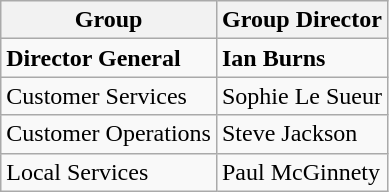<table class="wikitable mw-collapsible">
<tr>
<th>Group</th>
<th>Group Director</th>
</tr>
<tr>
<td><strong>Director General</strong></td>
<td><strong>Ian Burns</strong></td>
</tr>
<tr>
<td>Customer Services</td>
<td>Sophie Le Sueur</td>
</tr>
<tr>
<td>Customer Operations</td>
<td>Steve Jackson</td>
</tr>
<tr>
<td>Local Services</td>
<td>Paul McGinnety</td>
</tr>
</table>
